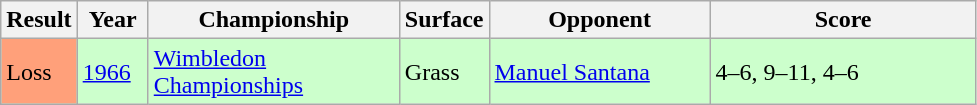<table class="sortable wikitable">
<tr>
<th style="width:40px">Result</th>
<th style="width:40px">Year</th>
<th style="width:160px">Championship</th>
<th style="width:50px">Surface</th>
<th style="width:140px">Opponent</th>
<th style="width:170px" class="unsortable">Score</th>
</tr>
<tr bgcolor="#CCFFCC">
<td style="background:#ffa07a;">Loss</td>
<td><a href='#'>1966</a></td>
<td><a href='#'>Wimbledon Championships</a></td>
<td>Grass</td>
<td> <a href='#'>Manuel Santana</a></td>
<td>4–6, 9–11, 4–6</td>
</tr>
</table>
